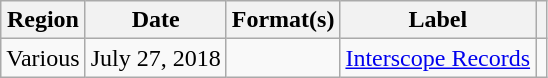<table class="wikitable plainrowheaders">
<tr>
<th scope="col">Region</th>
<th scope="col">Date</th>
<th scope="col">Format(s)</th>
<th scope="col">Label</th>
<th scope="col"></th>
</tr>
<tr>
<td>Various</td>
<td>July 27, 2018</td>
<td></td>
<td><a href='#'>Interscope Records</a></td>
<td align="center"></td>
</tr>
</table>
